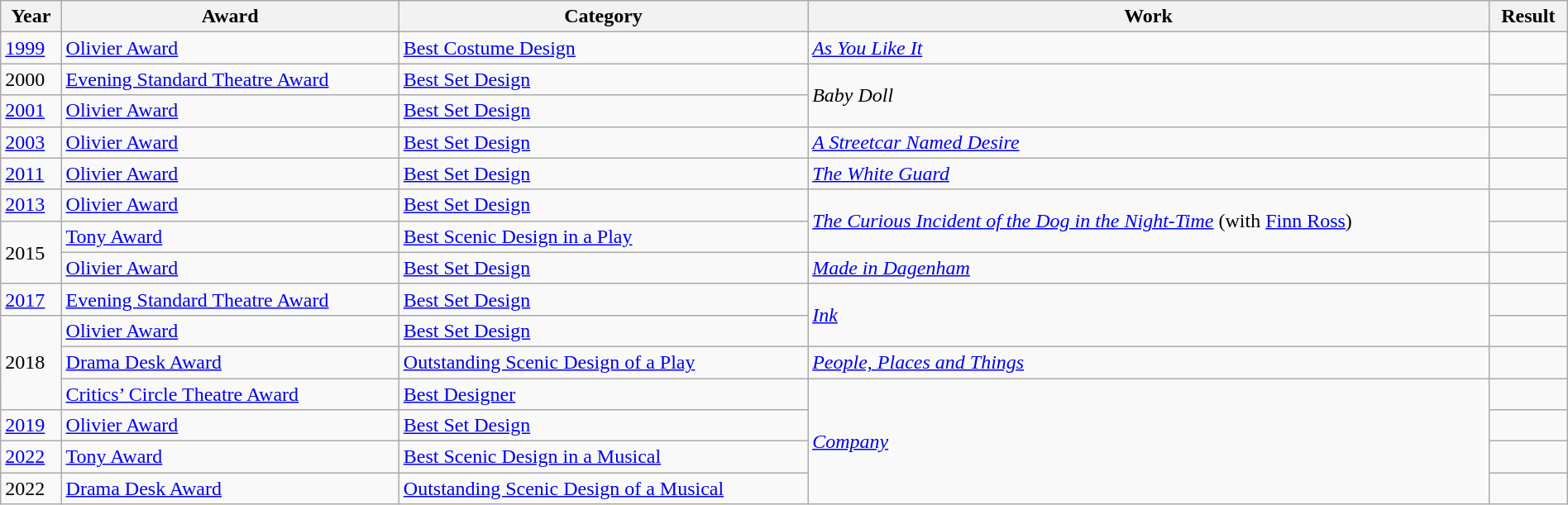<table class="wikitable sortable" style="width: 100%;">
<tr>
<th>Year</th>
<th>Award</th>
<th>Category</th>
<th>Work</th>
<th>Result</th>
</tr>
<tr>
<td><a href='#'>1999</a></td>
<td><a href='#'>Olivier Award</a></td>
<td><a href='#'>Best Costume Design</a></td>
<td><em><a href='#'>As You Like It</a></em></td>
<td></td>
</tr>
<tr>
<td>2000</td>
<td><a href='#'>Evening Standard Theatre Award</a></td>
<td><a href='#'>Best Set Design</a></td>
<td scope="row" rowspan="2"><em>Baby Doll</em></td>
<td></td>
</tr>
<tr>
<td><a href='#'>2001</a></td>
<td><a href='#'>Olivier Award</a></td>
<td><a href='#'>Best Set Design</a></td>
<td></td>
</tr>
<tr>
<td><a href='#'>2003</a></td>
<td><a href='#'>Olivier Award</a></td>
<td><a href='#'>Best Set Design</a></td>
<td><em><a href='#'>A Streetcar Named Desire</a></em></td>
<td></td>
</tr>
<tr>
<td><a href='#'>2011</a></td>
<td><a href='#'>Olivier Award</a></td>
<td><a href='#'>Best Set Design</a></td>
<td><em><a href='#'>The White Guard</a></em></td>
<td></td>
</tr>
<tr>
<td><a href='#'>2013</a></td>
<td><a href='#'>Olivier Award</a></td>
<td><a href='#'>Best Set Design</a></td>
<td scope="row" rowspan="2"><em><a href='#'>The Curious Incident of the Dog in the Night-Time</a></em> (with <a href='#'>Finn Ross</a>)</td>
<td></td>
</tr>
<tr>
<td scope="row" rowspan="2">2015</td>
<td><a href='#'>Tony Award</a></td>
<td><a href='#'>Best Scenic Design in a Play</a></td>
<td></td>
</tr>
<tr>
<td><a href='#'>Olivier Award</a></td>
<td><a href='#'>Best Set Design</a></td>
<td><em><a href='#'>Made in Dagenham</a></em></td>
<td></td>
</tr>
<tr>
<td><a href='#'>2017</a></td>
<td><a href='#'>Evening Standard Theatre Award</a></td>
<td><a href='#'>Best Set Design</a></td>
<td scope="row" rowspan="2"><em><a href='#'>Ink</a></em></td>
<td></td>
</tr>
<tr>
<td scope="row" rowspan="3">2018</td>
<td><a href='#'>Olivier Award</a></td>
<td><a href='#'>Best Set Design</a></td>
<td></td>
</tr>
<tr>
<td><a href='#'>Drama Desk Award</a></td>
<td><a href='#'>Outstanding Scenic Design of a Play</a></td>
<td><em><a href='#'>People, Places and Things</a></em></td>
<td></td>
</tr>
<tr>
<td><a href='#'>Critics’ Circle Theatre Award</a></td>
<td><a href='#'>Best Designer</a></td>
<td scope="row" rowspan="4"><a href='#'><em>Company</em></a></td>
<td></td>
</tr>
<tr>
<td><a href='#'>2019</a></td>
<td><a href='#'>Olivier Award</a></td>
<td><a href='#'>Best Set Design</a></td>
<td></td>
</tr>
<tr>
<td><a href='#'>2022</a></td>
<td><a href='#'>Tony Award</a></td>
<td><a href='#'>Best Scenic Design in a Musical</a></td>
<td></td>
</tr>
<tr>
<td>2022</td>
<td><a href='#'>Drama Desk Award</a></td>
<td><a href='#'>Outstanding Scenic Design of a Musical</a></td>
<td></td>
</tr>
</table>
